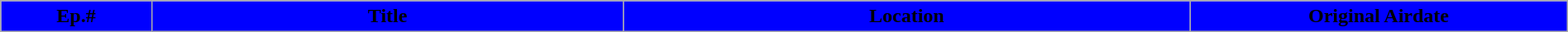<table class="wikitable plainrowheaders"  style="width:100%; background:#fff;">
<tr>
<th style="background:#00f; width:8%;"><span>Ep.#</span></th>
<th style="background:#00f; width:25%;"><span>Title</span></th>
<th style="background:#00f; width:30%;"><span>Location</span></th>
<th style="background:#00f; width:20%;"><span>Original Airdate</span><br>



















</th>
</tr>
</table>
